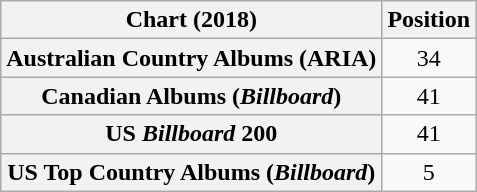<table class="wikitable sortable plainrowheaders" style="text-align:center">
<tr>
<th scope="col">Chart (2018)</th>
<th scope="col">Position</th>
</tr>
<tr>
<th scope="row">Australian Country Albums (ARIA)</th>
<td>34</td>
</tr>
<tr>
<th scope="row">Canadian Albums (<em>Billboard</em>)</th>
<td>41</td>
</tr>
<tr>
<th scope="row">US <em>Billboard</em> 200</th>
<td>41</td>
</tr>
<tr>
<th scope="row">US Top Country Albums (<em>Billboard</em>)</th>
<td>5</td>
</tr>
</table>
